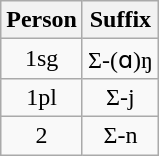<table class="wikitable" style="text-align: center">
<tr>
<th>Person</th>
<th>Suffix</th>
</tr>
<tr>
<td>1sg</td>
<td>Σ-(ɑ)ŋ</td>
</tr>
<tr>
<td>1pl</td>
<td>Σ-j</td>
</tr>
<tr>
<td>2</td>
<td>Σ-n</td>
</tr>
</table>
